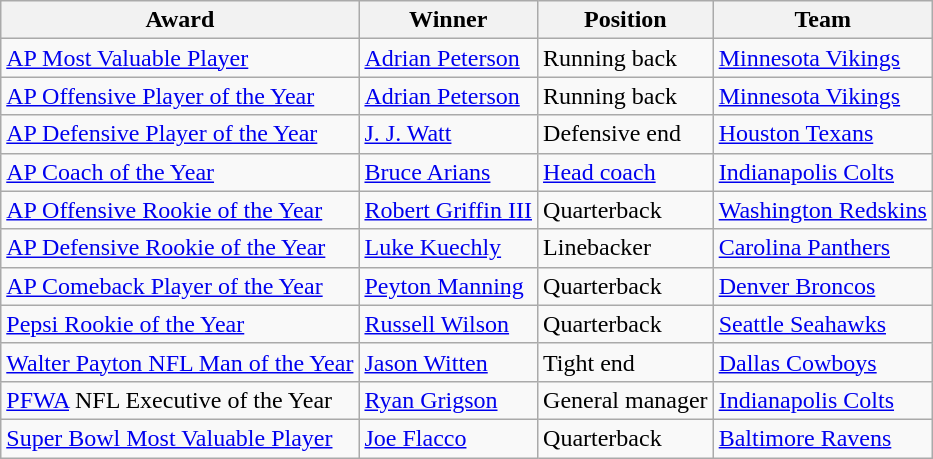<table class="wikitable">
<tr>
<th>Award</th>
<th>Winner</th>
<th>Position</th>
<th>Team</th>
</tr>
<tr>
<td><a href='#'>AP Most Valuable Player</a></td>
<td><a href='#'>Adrian Peterson</a></td>
<td>Running back</td>
<td><a href='#'>Minnesota Vikings</a></td>
</tr>
<tr>
<td><a href='#'>AP Offensive Player of the Year</a></td>
<td><a href='#'>Adrian Peterson</a></td>
<td>Running back</td>
<td><a href='#'>Minnesota Vikings</a></td>
</tr>
<tr>
<td><a href='#'>AP Defensive Player of the Year</a></td>
<td><a href='#'>J. J. Watt</a></td>
<td>Defensive end</td>
<td><a href='#'>Houston Texans</a></td>
</tr>
<tr>
<td><a href='#'>AP Coach of the Year</a></td>
<td><a href='#'>Bruce Arians</a></td>
<td><a href='#'>Head coach</a></td>
<td><a href='#'>Indianapolis Colts</a></td>
</tr>
<tr>
<td><a href='#'>AP Offensive Rookie of the Year</a></td>
<td><a href='#'>Robert Griffin III</a></td>
<td>Quarterback</td>
<td><a href='#'>Washington Redskins</a></td>
</tr>
<tr>
<td><a href='#'>AP Defensive Rookie of the Year</a></td>
<td><a href='#'>Luke Kuechly</a></td>
<td>Linebacker</td>
<td><a href='#'>Carolina Panthers</a></td>
</tr>
<tr>
<td><a href='#'>AP Comeback Player of the Year</a></td>
<td><a href='#'>Peyton Manning</a></td>
<td>Quarterback</td>
<td><a href='#'>Denver Broncos</a></td>
</tr>
<tr>
<td><a href='#'>Pepsi Rookie of the Year</a></td>
<td><a href='#'>Russell Wilson</a></td>
<td>Quarterback</td>
<td><a href='#'>Seattle Seahawks</a></td>
</tr>
<tr>
<td><a href='#'>Walter Payton NFL Man of the Year</a></td>
<td><a href='#'>Jason Witten</a></td>
<td>Tight end</td>
<td><a href='#'>Dallas Cowboys</a></td>
</tr>
<tr>
<td><a href='#'>PFWA</a> NFL Executive of the Year</td>
<td><a href='#'>Ryan Grigson</a></td>
<td>General manager</td>
<td><a href='#'>Indianapolis Colts</a></td>
</tr>
<tr>
<td><a href='#'>Super Bowl Most Valuable Player</a></td>
<td><a href='#'>Joe Flacco</a></td>
<td>Quarterback</td>
<td><a href='#'>Baltimore Ravens</a></td>
</tr>
</table>
